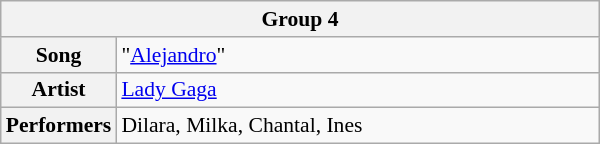<table class="wikitable" style="font-size: 90%" width=400px>
<tr>
<th colspan=2>Group 4</th>
</tr>
<tr>
<th width=10%>Song</th>
<td>"<a href='#'>Alejandro</a>"</td>
</tr>
<tr>
<th width=10%>Artist</th>
<td><a href='#'>Lady Gaga</a></td>
</tr>
<tr>
<th width=10%>Performers</th>
<td>Dilara, Milka, Chantal, Ines</td>
</tr>
</table>
